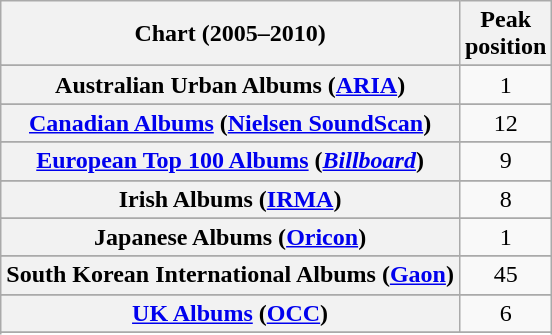<table class="wikitable sortable plainrowheaders" style="text-align:center">
<tr>
<th scope="col">Chart (2005–2010)</th>
<th scope="col">Peak<br>position</th>
</tr>
<tr>
</tr>
<tr>
<th scope="row">Australian Urban Albums (<a href='#'>ARIA</a>)</th>
<td>1</td>
</tr>
<tr>
</tr>
<tr>
</tr>
<tr>
</tr>
<tr>
<th scope="row"><a href='#'>Canadian Albums</a> (<a href='#'>Nielsen SoundScan</a>)</th>
<td>12</td>
</tr>
<tr>
</tr>
<tr>
<th scope="row"><a href='#'>European Top 100 Albums</a> (<em><a href='#'>Billboard</a></em>)</th>
<td>9</td>
</tr>
<tr>
</tr>
<tr>
</tr>
<tr>
<th scope="row">Irish Albums (<a href='#'>IRMA</a>)</th>
<td>8</td>
</tr>
<tr>
</tr>
<tr>
<th scope="row">Japanese Albums (<a href='#'>Oricon</a>)</th>
<td>1</td>
</tr>
<tr>
</tr>
<tr>
</tr>
<tr>
</tr>
<tr>
<th scope="row">South Korean International Albums (<a href='#'>Gaon</a>)</th>
<td>45</td>
</tr>
<tr>
</tr>
<tr>
</tr>
<tr>
</tr>
<tr>
<th scope="row"><a href='#'>UK Albums</a> (<a href='#'>OCC</a>)</th>
<td>6</td>
</tr>
<tr>
</tr>
<tr>
</tr>
<tr>
</tr>
</table>
